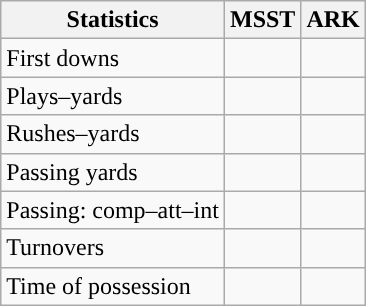<table class="wikitable" style="float:left">
<tr>
<th>Statistics</th>
<th>MSST</th>
<th>ARK</th>
</tr>
<tr>
<td>First downs</td>
<td></td>
<td></td>
</tr>
<tr>
<td>Plays–yards</td>
<td></td>
<td></td>
</tr>
<tr>
<td>Rushes–yards</td>
<td></td>
<td></td>
</tr>
<tr>
<td>Passing yards</td>
<td></td>
<td></td>
</tr>
<tr>
<td>Passing: comp–att–int</td>
<td></td>
<td></td>
</tr>
<tr>
<td>Turnovers</td>
<td></td>
<td></td>
</tr>
<tr>
<td>Time of possession</td>
<td></td>
<td></td>
</tr>
</table>
